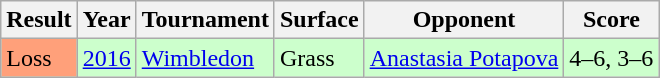<table class="wikitable">
<tr>
<th>Result</th>
<th>Year</th>
<th>Tournament</th>
<th>Surface</th>
<th>Opponent</th>
<th>Score</th>
</tr>
<tr style="background:#CCFFCC;">
<td bgcolor="#ffa07a">Loss</td>
<td><a href='#'>2016</a></td>
<td><a href='#'>Wimbledon</a></td>
<td>Grass</td>
<td> <a href='#'>Anastasia Potapova</a></td>
<td>4–6, 3–6</td>
</tr>
</table>
